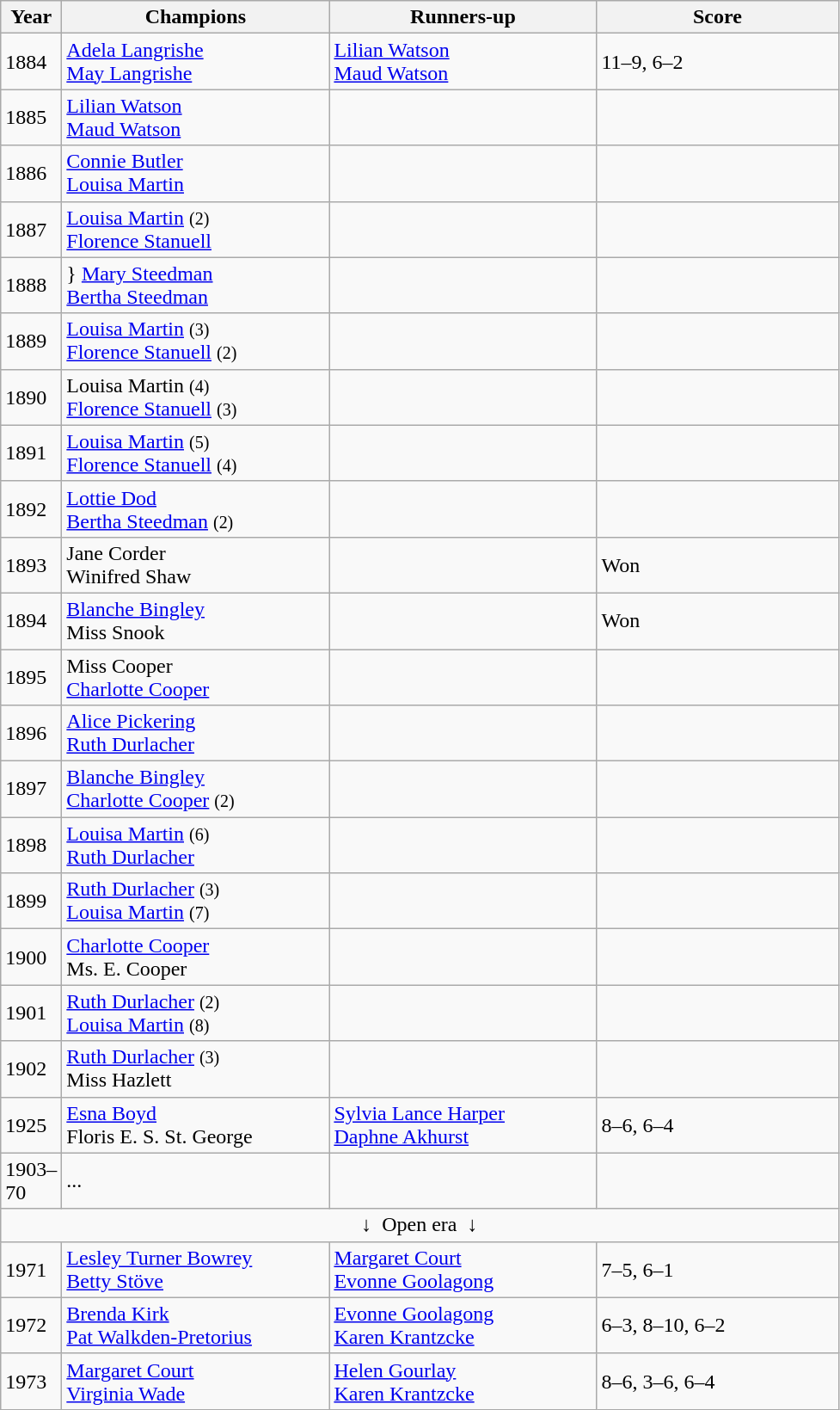<table class="sortable wikitable">
<tr>
<th style="width:40px">Year</th>
<th style="width:200px">Champions</th>
<th style="width:200px">Runners-up</th>
<th style="width:180px" class="unsortable">Score</th>
</tr>
<tr>
<td>1884</td>
<td> <a href='#'>Adela Langrishe</a> <br>  <a href='#'>May Langrishe</a></td>
<td> <a href='#'>Lilian Watson</a> <br> <a href='#'>Maud Watson</a></td>
<td>11–9, 6–2</td>
</tr>
<tr>
<td>1885</td>
<td> <a href='#'>Lilian Watson</a> <br> <a href='#'>Maud Watson</a></td>
<td></td>
<td></td>
</tr>
<tr>
<td>1886</td>
<td> <a href='#'>Connie Butler</a> <br>  <a href='#'>Louisa Martin</a></td>
<td></td>
<td></td>
</tr>
<tr>
<td>1887</td>
<td> <a href='#'>Louisa Martin</a> <small>(2)</small><br>  <a href='#'>Florence Stanuell</a></td>
<td></td>
<td></td>
</tr>
<tr>
<td>1888</td>
<td>} <a href='#'>Mary Steedman</a> <br>  <a href='#'>Bertha Steedman</a></td>
<td></td>
<td></td>
</tr>
<tr>
<td>1889</td>
<td> <a href='#'>Louisa Martin</a> <small>(3)</small><br>   <a href='#'>Florence Stanuell</a> <small>(2)</small></td>
<td></td>
<td></td>
</tr>
<tr>
<td>1890</td>
<td> Louisa Martin <small>(4)</small><br>   <a href='#'>Florence Stanuell</a> <small>(3)</small></td>
<td></td>
<td></td>
</tr>
<tr>
<td>1891</td>
<td> <a href='#'>Louisa Martin</a> <small>(5)</small><br>   <a href='#'>Florence Stanuell</a> <small>(4)</small></td>
<td></td>
<td></td>
</tr>
<tr>
<td>1892</td>
<td> <a href='#'>Lottie Dod</a> <br> <a href='#'>Bertha Steedman</a> <small>(2)</small></td>
<td></td>
<td></td>
</tr>
<tr>
<td>1893</td>
<td> Jane Corder <br> Winifred Shaw</td>
<td></td>
<td>Won</td>
</tr>
<tr>
<td>1894</td>
<td> <a href='#'>Blanche Bingley</a> <br> Miss Snook</td>
<td></td>
<td>Won</td>
</tr>
<tr>
<td>1895</td>
<td> Miss Cooper <br>  <a href='#'>Charlotte Cooper</a></td>
<td></td>
<td></td>
</tr>
<tr>
<td>1896</td>
<td> <a href='#'>Alice Pickering</a> <br>  <a href='#'>Ruth Durlacher</a></td>
<td></td>
<td></td>
</tr>
<tr>
<td>1897</td>
<td> <a href='#'>Blanche Bingley</a> <br>  <a href='#'>Charlotte Cooper</a> <small>(2)</small></td>
<td></td>
<td></td>
</tr>
<tr>
<td>1898</td>
<td> <a href='#'>Louisa Martin</a> <small>(6)</small><br>  <a href='#'>Ruth Durlacher</a></td>
<td></td>
<td></td>
</tr>
<tr>
<td>1899</td>
<td> <a href='#'>Ruth Durlacher</a> <small>(3)</small><br>  <a href='#'>Louisa Martin</a> <small>(7)</small></td>
<td></td>
<td></td>
</tr>
<tr>
<td>1900</td>
<td> <a href='#'>Charlotte Cooper</a> <br>  Ms. E. Cooper</td>
<td></td>
<td></td>
</tr>
<tr>
<td>1901</td>
<td> <a href='#'>Ruth Durlacher</a> <small>(2)</small><br>  <a href='#'>Louisa Martin</a> <small>(8)</small></td>
<td></td>
<td></td>
</tr>
<tr>
<td>1902</td>
<td> <a href='#'>Ruth Durlacher</a> <small>(3)</small><br> Miss Hazlett</td>
<td></td>
<td></td>
</tr>
<tr>
<td>1925</td>
<td> <a href='#'>Esna Boyd</a> <br>  Floris E. S. St. George</td>
<td> <a href='#'>Sylvia Lance Harper</a><br>  <a href='#'>Daphne Akhurst</a></td>
<td>8–6, 6–4</td>
</tr>
<tr>
<td>1903–70</td>
<td>...</td>
<td></td>
<td></td>
</tr>
<tr>
<td colspan="4" align="center">↓  Open era  ↓</td>
</tr>
<tr>
<td>1971</td>
<td> <a href='#'>Lesley Turner Bowrey</a> <br>  <a href='#'>Betty Stöve</a></td>
<td> <a href='#'>Margaret Court</a> <br>  <a href='#'>Evonne Goolagong</a></td>
<td>7–5, 6–1</td>
</tr>
<tr>
<td>1972</td>
<td> <a href='#'>Brenda Kirk</a> <br>  <a href='#'>Pat Walkden-Pretorius</a></td>
<td> <a href='#'>Evonne Goolagong</a> <br>  <a href='#'>Karen Krantzcke</a></td>
<td>6–3, 8–10, 6–2</td>
</tr>
<tr>
<td>1973</td>
<td> <a href='#'>Margaret Court</a> <br>  <a href='#'>Virginia Wade</a></td>
<td> <a href='#'>Helen Gourlay</a> <br>  <a href='#'>Karen Krantzcke</a></td>
<td>8–6, 3–6, 6–4</td>
</tr>
</table>
